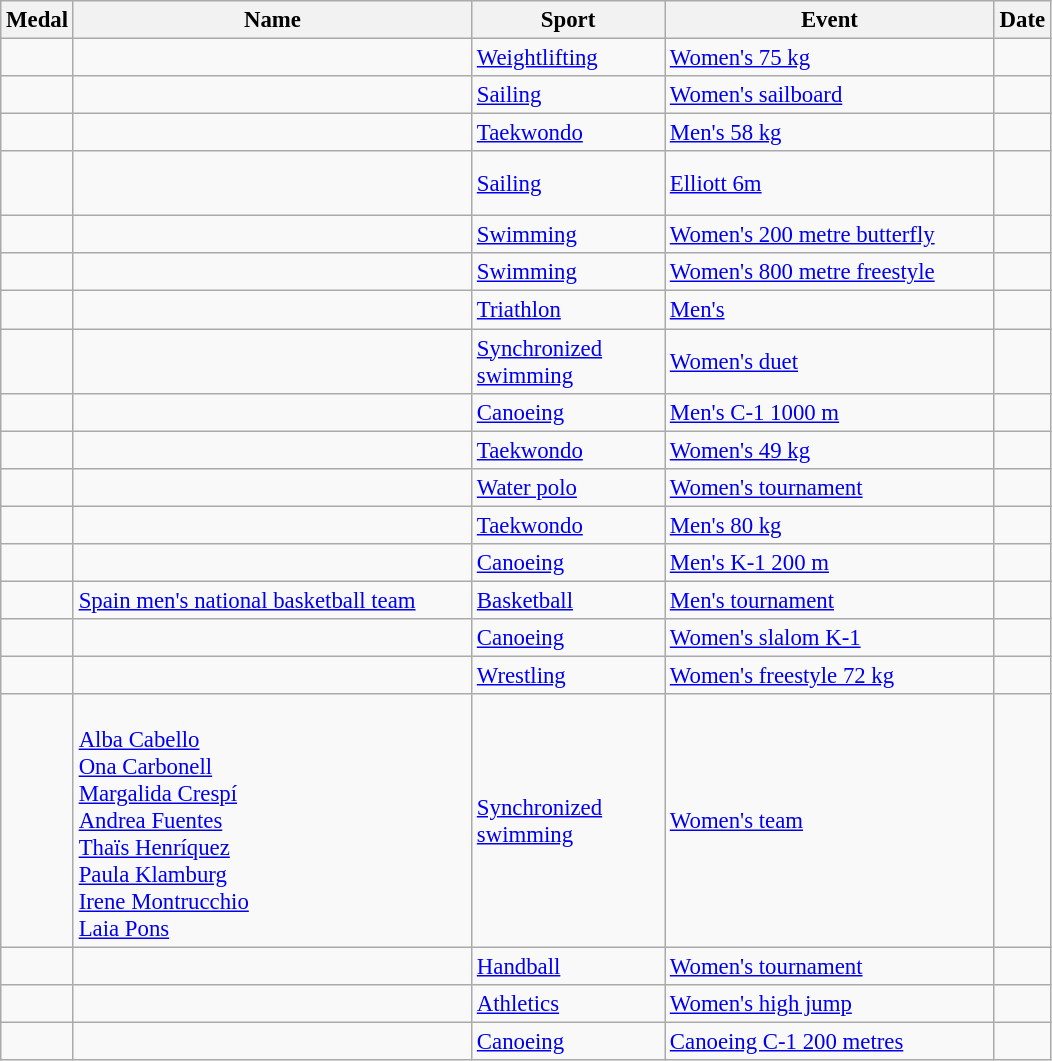<table class="wikitable sortable" style="font-size: 95%;">
<tr>
<th>Medal</th>
<th style="width:17em">Name</th>
<th style="width:8em">Sport</th>
<th style="width:14em">Event</th>
<th>Date</th>
</tr>
<tr>
<td></td>
<td></td>
<td><a href='#'>Weightlifting</a></td>
<td><a href='#'>Women's 75 kg</a></td>
<td></td>
</tr>
<tr>
<td></td>
<td></td>
<td><a href='#'>Sailing</a></td>
<td><a href='#'>Women's sailboard</a></td>
<td></td>
</tr>
<tr>
<td></td>
<td></td>
<td><a href='#'>Taekwondo</a></td>
<td><a href='#'>Men's 58 kg</a></td>
<td></td>
</tr>
<tr>
<td></td>
<td><br><br></td>
<td><a href='#'>Sailing</a></td>
<td><a href='#'>Elliott 6m</a></td>
<td></td>
</tr>
<tr>
<td></td>
<td></td>
<td><a href='#'>Swimming</a></td>
<td><a href='#'>Women's 200 metre butterfly</a></td>
<td></td>
</tr>
<tr>
<td></td>
<td></td>
<td><a href='#'>Swimming</a></td>
<td><a href='#'>Women's 800 metre freestyle</a></td>
<td></td>
</tr>
<tr>
<td></td>
<td></td>
<td><a href='#'>Triathlon</a></td>
<td><a href='#'>Men's</a></td>
<td></td>
</tr>
<tr>
<td></td>
<td><br></td>
<td><a href='#'>Synchronized swimming</a></td>
<td><a href='#'>Women's duet</a></td>
<td></td>
</tr>
<tr>
<td></td>
<td></td>
<td><a href='#'>Canoeing</a></td>
<td><a href='#'>Men's C-1 1000 m</a></td>
<td></td>
</tr>
<tr>
<td></td>
<td></td>
<td><a href='#'>Taekwondo</a></td>
<td><a href='#'>Women's 49 kg</a></td>
<td></td>
</tr>
<tr>
<td></td>
<td><br></td>
<td><a href='#'>Water polo</a></td>
<td><a href='#'>Women's tournament</a></td>
<td></td>
</tr>
<tr>
<td></td>
<td></td>
<td><a href='#'>Taekwondo</a></td>
<td><a href='#'>Men's 80 kg</a></td>
<td></td>
</tr>
<tr>
<td></td>
<td></td>
<td><a href='#'>Canoeing</a></td>
<td><a href='#'>Men's K-1 200 m</a></td>
<td></td>
</tr>
<tr>
<td></td>
<td><a href='#'>Spain men's national basketball team</a><br></td>
<td><a href='#'>Basketball</a></td>
<td><a href='#'>Men's tournament</a></td>
<td></td>
</tr>
<tr>
<td></td>
<td></td>
<td><a href='#'>Canoeing</a></td>
<td><a href='#'>Women's slalom K-1</a></td>
<td></td>
</tr>
<tr>
<td></td>
<td></td>
<td><a href='#'>Wrestling</a></td>
<td><a href='#'>Women's freestyle 72 kg</a></td>
<td></td>
</tr>
<tr>
<td></td>
<td><br><a href='#'>Alba Cabello</a><br><a href='#'>Ona Carbonell</a><br><a href='#'>Margalida Crespí</a><br><a href='#'>Andrea Fuentes</a><br><a href='#'>Thaïs Henríquez</a><br><a href='#'>Paula Klamburg</a><br><a href='#'>Irene Montrucchio</a><br><a href='#'>Laia Pons</a></td>
<td><a href='#'>Synchronized swimming</a></td>
<td><a href='#'>Women's team</a></td>
<td></td>
</tr>
<tr>
<td></td>
<td><br></td>
<td><a href='#'>Handball</a></td>
<td><a href='#'>Women's tournament</a></td>
<td></td>
</tr>
<tr>
<td></td>
<td></td>
<td><a href='#'>Athletics</a></td>
<td><a href='#'>Women's high jump</a></td>
<td></td>
</tr>
<tr>
<td></td>
<td></td>
<td><a href='#'>Canoeing</a></td>
<td><a href='#'>Canoeing C-1 200 metres</a></td>
<td></td>
</tr>
</table>
